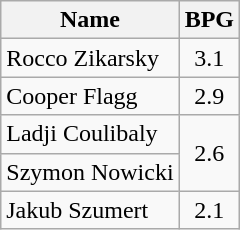<table class="wikitable">
<tr>
<th>Name</th>
<th>BPG</th>
</tr>
<tr>
<td> Rocco Zikarsky</td>
<td align=center>3.1</td>
</tr>
<tr>
<td> Cooper Flagg</td>
<td align=center>2.9</td>
</tr>
<tr>
<td> Ladji Coulibaly</td>
<td align=center rowspan=2>2.6</td>
</tr>
<tr>
<td> Szymon Nowicki</td>
</tr>
<tr>
<td> Jakub Szumert</td>
<td align=center>2.1</td>
</tr>
</table>
